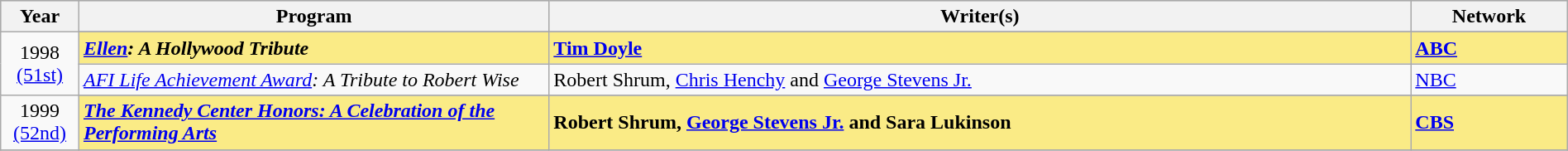<table class="wikitable" style="width:100%">
<tr bgcolor="#bebebe">
<th width="5%">Year</th>
<th width="30%">Program</th>
<th width="55%">Writer(s)</th>
<th width="10%">Network</th>
</tr>
<tr>
<td rowspan=3 style="text-align:center">1998<br><a href='#'>(51st)</a><br></td>
</tr>
<tr style="background:#FAEB86">
<td><strong><em><a href='#'>Ellen</a>: A Hollywood Tribute</em></strong></td>
<td><strong><a href='#'>Tim Doyle</a></strong></td>
<td><strong><a href='#'>ABC</a></strong></td>
</tr>
<tr>
<td><em><a href='#'>AFI Life Achievement Award</a>: A Tribute to Robert Wise</em></td>
<td>Robert Shrum, <a href='#'>Chris Henchy</a> and <a href='#'>George Stevens Jr.</a></td>
<td><a href='#'>NBC</a></td>
</tr>
<tr>
<td rowspan=2 style="text-align:center">1999<br><a href='#'>(52nd)</a><br></td>
</tr>
<tr style="background:#FAEB86">
<td><strong><em><a href='#'>The Kennedy Center Honors: A Celebration of the Performing Arts</a></em></strong></td>
<td><strong>Robert Shrum, <a href='#'>George Stevens Jr.</a> and Sara Lukinson</strong></td>
<td><strong><a href='#'>CBS</a></strong></td>
</tr>
<tr>
</tr>
</table>
